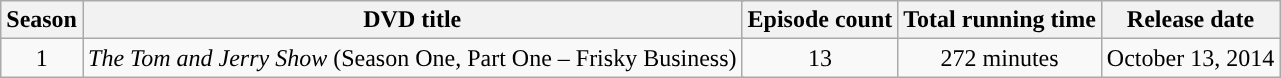<table class="wikitable" style="vertical-align:top;">
<tr>
<th>Season</th>
<th colspan="2">DVD title</th>
<th>Episode count</th>
<th>Total running time</th>
<th>Release date</th>
</tr>
<tr>
<td style="text-align:center;">1</td>
<td colspan="2" style="text-align:center;"><em>The Tom and Jerry Show</em> (Season One, Part One – Frisky Business)</td>
<td style="text-align:center;">13</td>
<td style="text-align:center;">272 minutes</td>
<td style="text-align:center;">October 13, 2014</td>
</tr>
</table>
